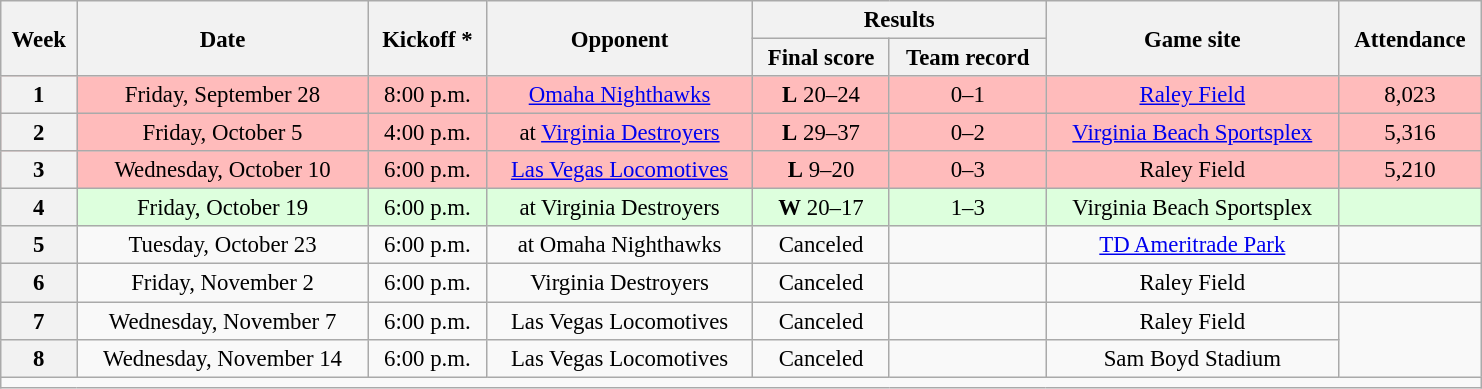<table class="wikitable" style="font-size:95%; text-align:center; width:65em">
<tr>
<th rowspan="2">Week</th>
<th rowspan="2">Date</th>
<th rowspan="2">Kickoff *</th>
<th rowspan="2">Opponent</th>
<th colspan="2">Results</th>
<th rowspan="2">Game site</th>
<th rowspan="2">Attendance</th>
</tr>
<tr>
<th>Final score</th>
<th>Team record</th>
</tr>
<tr bgcolor="ffbbbb">
<th>1</th>
<td>Friday, September 28</td>
<td>8:00 p.m.</td>
<td><a href='#'>Omaha Nighthawks</a></td>
<td><strong>L</strong> 20–24</td>
<td>0–1</td>
<td><a href='#'>Raley Field</a></td>
<td>8,023</td>
</tr>
<tr bgcolor="ffbbbb">
<th>2</th>
<td>Friday, October 5</td>
<td>4:00 p.m.</td>
<td>at <a href='#'>Virginia Destroyers</a></td>
<td><strong>L</strong> 29–37</td>
<td>0–2</td>
<td><a href='#'>Virginia Beach Sportsplex</a></td>
<td>5,316</td>
</tr>
<tr bgcolor="ffbbbb">
<th>3</th>
<td>Wednesday, October 10</td>
<td>6:00 p.m.</td>
<td><a href='#'>Las Vegas Locomotives</a></td>
<td><strong>L</strong> 9–20</td>
<td>0–3</td>
<td>Raley Field</td>
<td>5,210</td>
</tr>
<tr bgcolor="DDFFDD">
<th>4</th>
<td>Friday, October 19</td>
<td>6:00 p.m.</td>
<td>at Virginia Destroyers</td>
<td><strong>W</strong> 20–17</td>
<td>1–3</td>
<td>Virginia Beach Sportsplex</td>
<td></td>
</tr>
<tr bgcolor=>
<th>5</th>
<td>Tuesday, October 23</td>
<td>6:00 p.m.</td>
<td>at Omaha Nighthawks</td>
<td>Canceled</td>
<td></td>
<td><a href='#'>TD Ameritrade Park</a></td>
<td></td>
</tr>
<tr>
<th>6</th>
<td>Friday, November 2</td>
<td>6:00 p.m.</td>
<td>Virginia Destroyers</td>
<td>Canceled</td>
<td></td>
<td>Raley Field</td>
<td></td>
</tr>
<tr>
<th>7</th>
<td>Wednesday, November 7</td>
<td>6:00 p.m.</td>
<td>Las Vegas Locomotives</td>
<td>Canceled</td>
<td></td>
<td>Raley Field</td>
</tr>
<tr>
<th>8</th>
<td>Wednesday, November 14</td>
<td>6:00 p.m.</td>
<td>Las Vegas Locomotives</td>
<td>Canceled</td>
<td></td>
<td>Sam Boyd Stadium</td>
</tr>
<tr>
<td colspan="8"></td>
</tr>
</table>
